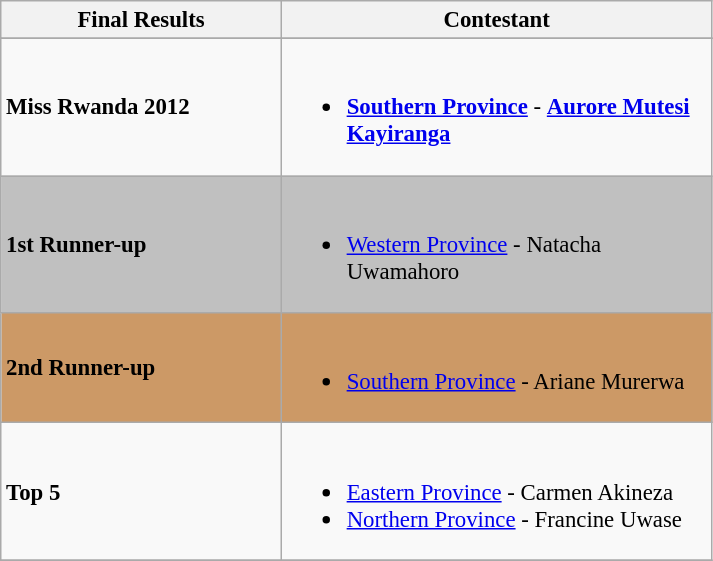<table class="wikitable sortable" style="font-size:95%;">
<tr>
<th width="180">Final Results</th>
<th width="280">Contestant</th>
</tr>
<tr>
</tr>
<tr -bgcolor=gold>
<td><strong>Miss Rwanda 2012</strong></td>
<td><br><ul><li><strong><a href='#'>Southern Province</a></strong> - <strong><a href='#'>Aurore Mutesi Kayiranga</a></strong></li></ul></td>
</tr>
<tr bgcolor=silver>
<td><strong>1st Runner-up</strong></td>
<td><br><ul><li><a href='#'>Western Province</a> - Natacha Uwamahoro</li></ul></td>
</tr>
<tr bgcolor=#cc9966>
<td><strong>2nd Runner-up</strong></td>
<td><br><ul><li><a href='#'>Southern Province</a> - Ariane Murerwa</li></ul></td>
</tr>
<tr>
<td><strong>Top 5</strong></td>
<td><br><ul><li><a href='#'>Eastern Province</a> - Carmen Akineza</li><li><a href='#'>Northern Province</a> - Francine Uwase</li></ul></td>
</tr>
<tr>
</tr>
</table>
